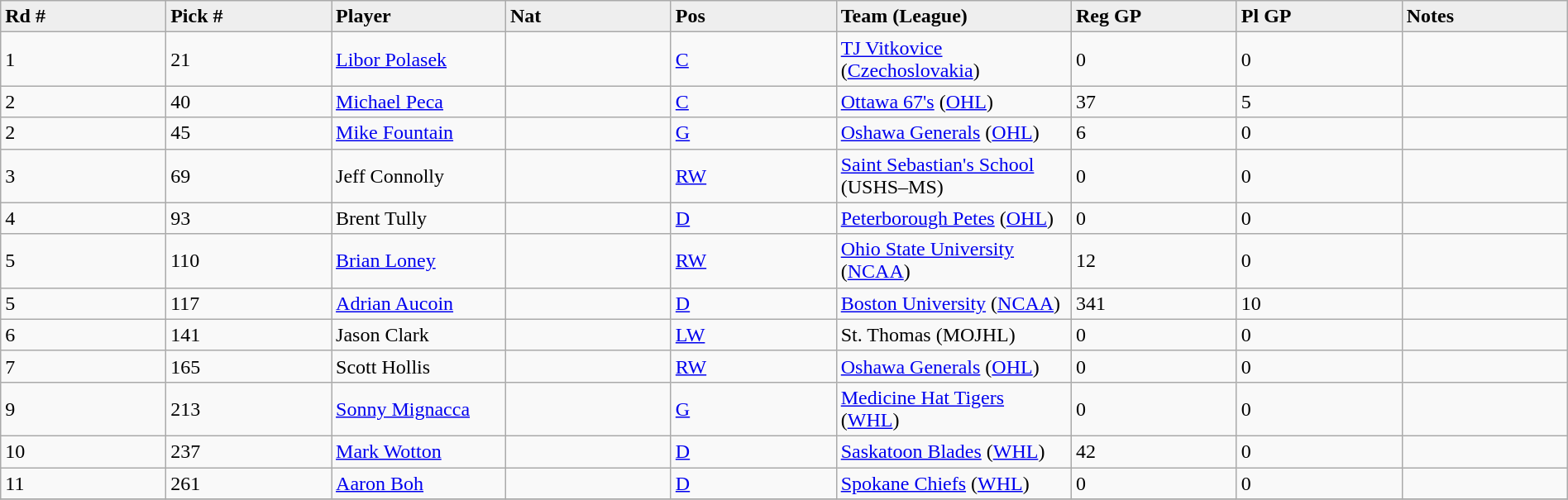<table class="wikitable" style="width: 100%">
<tr>
<td width="5%"; bgcolor="#eeeeee"><strong>Rd #</strong></td>
<td width="5%"; bgcolor="#eeeeee"><strong>Pick #</strong></td>
<td width="5%"; bgcolor="#eeeeee"><strong>Player</strong></td>
<td width="5%"; bgcolor="#eeeeee"><strong>Nat</strong></td>
<td width="5%"; bgcolor="#eeeeee"><strong>Pos</strong></td>
<td width="5%"; bgcolor="#eeeeee"><strong>Team (League)</strong></td>
<td width="5%"; bgcolor="#eeeeee"><strong>Reg GP</strong></td>
<td width="5%"; bgcolor="#eeeeee"><strong>Pl GP</strong></td>
<td width="5%"; bgcolor="#eeeeee"><strong>Notes</strong></td>
</tr>
<tr>
<td>1</td>
<td>21</td>
<td><a href='#'>Libor Polasek</a></td>
<td></td>
<td><a href='#'>C</a></td>
<td><a href='#'>TJ Vitkovice</a> (<a href='#'>Czechoslovakia</a>)</td>
<td>0</td>
<td>0</td>
<td></td>
</tr>
<tr>
<td>2</td>
<td>40</td>
<td><a href='#'>Michael Peca</a></td>
<td></td>
<td><a href='#'>C</a></td>
<td><a href='#'>Ottawa 67's</a> (<a href='#'>OHL</a>)</td>
<td>37</td>
<td>5</td>
<td></td>
</tr>
<tr>
<td>2</td>
<td>45</td>
<td><a href='#'>Mike Fountain</a></td>
<td></td>
<td><a href='#'>G</a></td>
<td><a href='#'>Oshawa Generals</a> (<a href='#'>OHL</a>)</td>
<td>6</td>
<td>0</td>
<td></td>
</tr>
<tr>
<td>3</td>
<td>69</td>
<td>Jeff Connolly</td>
<td></td>
<td><a href='#'>RW</a></td>
<td><a href='#'>Saint Sebastian's School</a> (USHS–MS)</td>
<td>0</td>
<td>0</td>
<td></td>
</tr>
<tr>
<td>4</td>
<td>93</td>
<td>Brent Tully</td>
<td></td>
<td><a href='#'>D</a></td>
<td><a href='#'>Peterborough Petes</a> (<a href='#'>OHL</a>)</td>
<td>0</td>
<td>0</td>
<td></td>
</tr>
<tr>
<td>5</td>
<td>110</td>
<td><a href='#'>Brian Loney</a></td>
<td></td>
<td><a href='#'>RW</a></td>
<td><a href='#'>Ohio State University</a> (<a href='#'>NCAA</a>)</td>
<td>12</td>
<td>0</td>
<td></td>
</tr>
<tr>
<td>5</td>
<td>117</td>
<td><a href='#'>Adrian Aucoin</a></td>
<td></td>
<td><a href='#'>D</a></td>
<td><a href='#'>Boston University</a> (<a href='#'>NCAA</a>)</td>
<td>341</td>
<td>10</td>
<td></td>
</tr>
<tr>
<td>6</td>
<td>141</td>
<td>Jason Clark</td>
<td></td>
<td><a href='#'>LW</a></td>
<td>St. Thomas (MOJHL)</td>
<td>0</td>
<td>0</td>
<td></td>
</tr>
<tr>
<td>7</td>
<td>165</td>
<td>Scott Hollis</td>
<td></td>
<td><a href='#'>RW</a></td>
<td><a href='#'>Oshawa Generals</a> (<a href='#'>OHL</a>)</td>
<td>0</td>
<td>0</td>
<td></td>
</tr>
<tr>
<td>9</td>
<td>213</td>
<td><a href='#'>Sonny Mignacca</a></td>
<td></td>
<td><a href='#'>G</a></td>
<td><a href='#'>Medicine Hat Tigers</a> (<a href='#'>WHL</a>)</td>
<td>0</td>
<td>0</td>
<td></td>
</tr>
<tr>
<td>10</td>
<td>237</td>
<td><a href='#'>Mark Wotton</a></td>
<td></td>
<td><a href='#'>D</a></td>
<td><a href='#'>Saskatoon Blades</a> (<a href='#'>WHL</a>)</td>
<td>42</td>
<td>0</td>
<td></td>
</tr>
<tr>
<td>11</td>
<td>261</td>
<td><a href='#'>Aaron Boh</a></td>
<td></td>
<td><a href='#'>D</a></td>
<td><a href='#'>Spokane Chiefs</a> (<a href='#'>WHL</a>)</td>
<td>0</td>
<td>0</td>
<td></td>
</tr>
<tr>
</tr>
</table>
